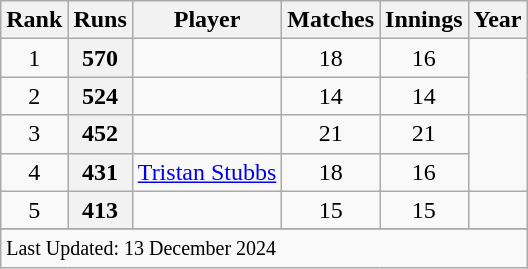<table class="wikitable plainrowheaders sortable">
<tr>
<th scope=col>Rank</th>
<th scope=col>Runs</th>
<th scope=col>Player</th>
<th scope=col>Matches</th>
<th scope=col>Innings</th>
<th scope=col>Year</th>
</tr>
<tr>
<td align=center>1</td>
<th scope=row style=text-align:center;>570</th>
<td></td>
<td align=center>18</td>
<td align=center>16</td>
<td rowspan=2></td>
</tr>
<tr>
<td align=center>2</td>
<th scope=row style=text-align:center;>524</th>
<td></td>
<td align=center>14</td>
<td align=center>14</td>
</tr>
<tr>
<td align=center>3</td>
<th scope=row style=text-align:center;>452</th>
<td></td>
<td align=center>21</td>
<td align=center>21</td>
<td rowspan=2></td>
</tr>
<tr>
<td align=center>4</td>
<th scope=row style=text-align:center;>431</th>
<td><a href='#'>Tristan Stubbs</a></td>
<td align=center>18</td>
<td align=center>16</td>
</tr>
<tr>
<td align=center>5</td>
<th scope=row style=text-align:center;>413</th>
<td></td>
<td align=center>15</td>
<td align=center>15</td>
<td></td>
</tr>
<tr>
</tr>
<tr class=sortbottom>
<td colspan=6><small>Last Updated: 13 December 2024</small></td>
</tr>
</table>
